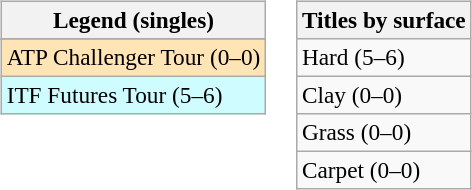<table>
<tr valign=top>
<td><br><table class=wikitable style=font-size:97%>
<tr>
<th>Legend (singles)</th>
</tr>
<tr bgcolor=e5d1cb>
</tr>
<tr bgcolor=moccasin>
<td>ATP Challenger Tour (0–0)</td>
</tr>
<tr bgcolor=cffcff>
<td>ITF Futures Tour (5–6)</td>
</tr>
</table>
</td>
<td><br><table class=wikitable style=font-size:97%>
<tr>
<th>Titles by surface</th>
</tr>
<tr>
<td>Hard (5–6)</td>
</tr>
<tr>
<td>Clay (0–0)</td>
</tr>
<tr>
<td>Grass (0–0)</td>
</tr>
<tr>
<td>Carpet (0–0)</td>
</tr>
</table>
</td>
</tr>
</table>
